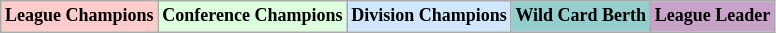<table class="wikitable"  style="font-size:75%;">
<tr>
<td style="text-align:center; background:#fcc;"><strong>League Champions</strong></td>
<td style="text-align:center; background:#dfd;"><strong>Conference Champions</strong></td>
<td style="text-align:center; background:#d0e7ff;"><strong>Division Champions</strong></td>
<td style="text-align:center; background:#96cdcd;"><strong>Wild Card Berth</strong></td>
<td style="text-align:center; background:#c8a2c8;"><strong>League Leader</strong></td>
</tr>
</table>
